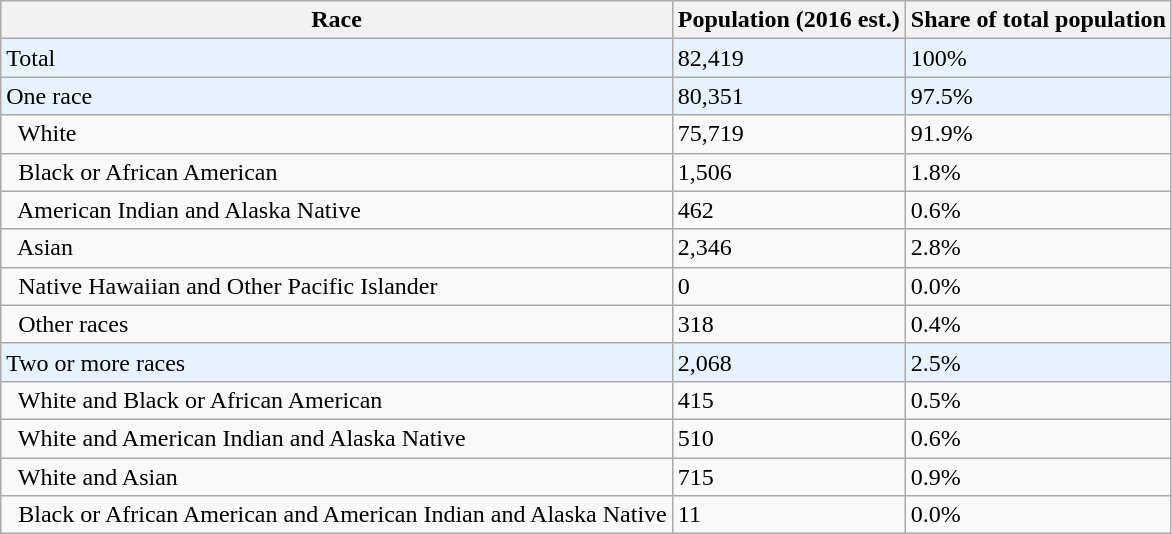<table class=wikitable>
<tr>
<th>Race</th>
<th>Population (2016 est.)</th>
<th>Share of total population</th>
</tr>
<tr style="background:#e6f3ff">
<td>Total</td>
<td>82,419</td>
<td>100%</td>
</tr>
<tr style="background:#e6f3ff">
<td>One race</td>
<td>80,351</td>
<td>97.5%</td>
</tr>
<tr>
<td>  White</td>
<td>75,719</td>
<td>91.9%</td>
</tr>
<tr>
<td>  Black or African American</td>
<td>1,506</td>
<td>1.8%</td>
</tr>
<tr>
<td>  American Indian and Alaska Native</td>
<td>462</td>
<td>0.6%</td>
</tr>
<tr>
<td>  Asian</td>
<td>2,346</td>
<td>2.8%</td>
</tr>
<tr>
<td>  Native Hawaiian and Other Pacific Islander</td>
<td>0</td>
<td>0.0%</td>
</tr>
<tr>
<td>  Other races</td>
<td>318</td>
<td>0.4%</td>
</tr>
<tr style="background:#e6f3ff">
<td>Two or more races</td>
<td>2,068</td>
<td>2.5%</td>
</tr>
<tr>
<td>  White and Black or African American</td>
<td>415</td>
<td>0.5%</td>
</tr>
<tr>
<td>  White and American Indian and Alaska Native</td>
<td>510</td>
<td>0.6%</td>
</tr>
<tr>
<td>  White and Asian</td>
<td>715</td>
<td>0.9%</td>
</tr>
<tr>
<td>  Black or African American and American Indian and Alaska Native</td>
<td>11</td>
<td>0.0%</td>
</tr>
</table>
